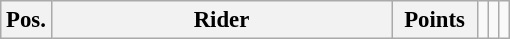<table class="wikitable" style="font-size: 95%">
<tr valign=top >
<th width=20px  valign=middle>Pos.</th>
<th width=220px valign=middle>Rider</th>
<th width=50px  valign=middle>Points</th>
<td></td>
<td></td>
<td><br>




















</td>
</tr>
</table>
